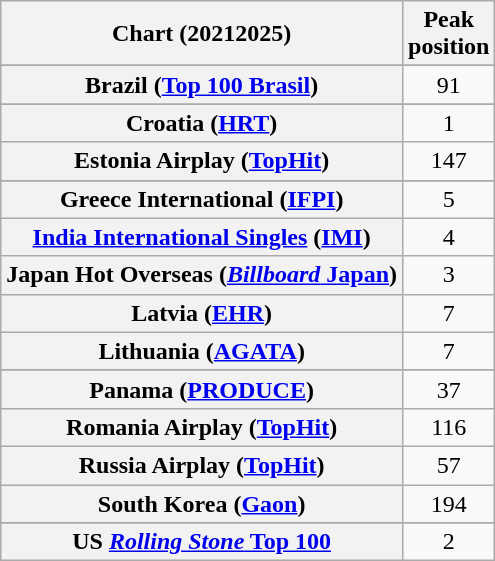<table class="wikitable sortable plainrowheaders" style="text-align:center">
<tr>
<th scope="col">Chart (20212025)</th>
<th scope="col">Peak<br>position</th>
</tr>
<tr>
</tr>
<tr>
<th scope="row">Brazil (<a href='#'>Top 100 Brasil</a>)</th>
<td>91</td>
</tr>
<tr>
</tr>
<tr>
</tr>
<tr>
<th scope="row">Croatia (<a href='#'>HRT</a>)</th>
<td>1</td>
</tr>
<tr>
<th scope="row">Estonia Airplay (<a href='#'>TopHit</a>)</th>
<td>147</td>
</tr>
<tr>
</tr>
<tr>
</tr>
<tr>
<th scope="row">Greece International (<a href='#'>IFPI</a>)</th>
<td>5</td>
</tr>
<tr>
<th scope="row"><a href='#'>India International Singles</a> (<a href='#'>IMI</a>)</th>
<td>4</td>
</tr>
<tr>
<th scope="row">Japan Hot Overseas (<a href='#'><em>Billboard</em> Japan</a>)</th>
<td>3</td>
</tr>
<tr>
<th scope="row">Latvia (<a href='#'>EHR</a>)</th>
<td>7</td>
</tr>
<tr>
<th scope="row">Lithuania (<a href='#'>AGATA</a>)</th>
<td>7</td>
</tr>
<tr>
</tr>
<tr>
<th scope="row">Panama (<a href='#'>PRODUCE</a>)</th>
<td>37</td>
</tr>
<tr>
<th scope="row">Romania Airplay (<a href='#'>TopHit</a>)</th>
<td>116</td>
</tr>
<tr>
<th scope="row">Russia Airplay (<a href='#'>TopHit</a>)</th>
<td>57</td>
</tr>
<tr>
<th scope="row">South Korea (<a href='#'>Gaon</a>)</th>
<td>194</td>
</tr>
<tr>
</tr>
<tr>
<th scope="row">US <a href='#'><em>Rolling Stone</em> Top 100</a></th>
<td>2</td>
</tr>
</table>
